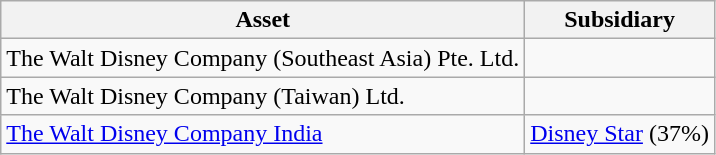<table class="wikitable">
<tr>
<th>Asset</th>
<th>Subsidiary</th>
</tr>
<tr>
<td>The Walt Disney Company (Southeast Asia) Pte. Ltd.</td>
<td></td>
</tr>
<tr>
<td>The Walt Disney Company (Taiwan) Ltd.</td>
<td></td>
</tr>
<tr>
<td><a href='#'>The Walt Disney Company India</a></td>
<td><a href='#'>Disney Star</a> (37%)</td>
</tr>
</table>
